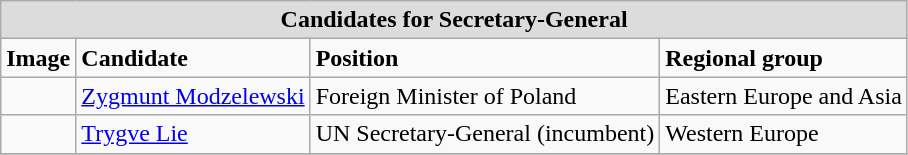<table class="wikitable" style="margin-left:1em; margin-right:0em; width:auto;">
<tr>
<th style="background:#DCDCDC;" colspan="5">Candidates for Secretary-General</th>
</tr>
<tr style="font-weight:bold;">
<td>Image</td>
<td>Candidate</td>
<td>Position</td>
<td>Regional group</td>
</tr>
<tr>
<td></td>
<td> <a href='#'>Zygmunt Modzelewski</a></td>
<td>Foreign Minister of Poland</td>
<td>Eastern Europe and Asia</td>
</tr>
<tr>
<td></td>
<td> <a href='#'>Trygve Lie</a></td>
<td>UN Secretary-General (incumbent)</td>
<td>Western Europe</td>
</tr>
<tr>
</tr>
</table>
